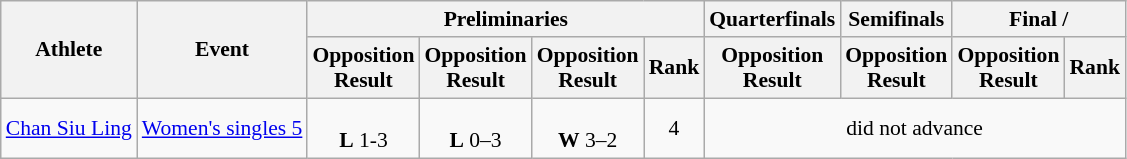<table class=wikitable style="font-size:90%">
<tr>
<th rowspan="2">Athlete</th>
<th rowspan="2">Event</th>
<th colspan="4">Preliminaries</th>
<th>Quarterfinals</th>
<th>Semifinals</th>
<th colspan="2">Final / </th>
</tr>
<tr>
<th>Opposition<br>Result</th>
<th>Opposition<br>Result</th>
<th>Opposition<br>Result</th>
<th>Rank</th>
<th>Opposition<br>Result</th>
<th>Opposition<br>Result</th>
<th>Opposition<br>Result</th>
<th>Rank</th>
</tr>
<tr>
<td><a href='#'>Chan Siu Ling</a></td>
<td><a href='#'>Women's singles 5</a></td>
<td align="center"><br><strong>L</strong> 1-3</td>
<td align="center"><br><strong>L</strong> 0–3</td>
<td align="center"><br><strong>W</strong> 3–2</td>
<td align="center">4</td>
<td align="center" colspan="4">did not advance</td>
</tr>
</table>
